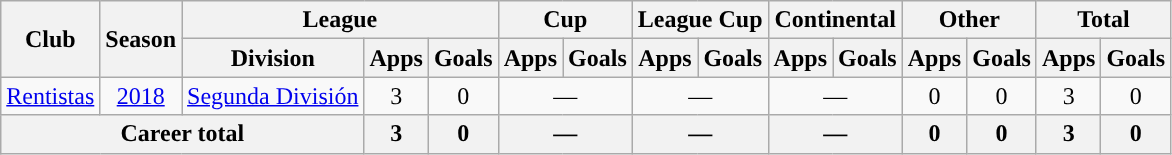<table class="wikitable" style="text-align:center">
<tr>
<th rowspan="2">Club</th>
<th rowspan="2">Season</th>
<th colspan="3">League</th>
<th colspan="2">Cup</th>
<th colspan="2">League Cup</th>
<th colspan="2">Continental</th>
<th colspan="2">Other</th>
<th colspan="2">Total</th>
</tr>
<tr>
<th>Division</th>
<th>Apps</th>
<th>Goals</th>
<th>Apps</th>
<th>Goals</th>
<th>Apps</th>
<th>Goals</th>
<th>Apps</th>
<th>Goals</th>
<th>Apps</th>
<th>Goals</th>
<th>Apps</th>
<th>Goals</th>
</tr>
<tr>
<td rowspan="1"><a href='#'>Rentistas</a></td>
<td><a href='#'>2018</a></td>
<td rowspan="1"><a href='#'>Segunda División</a></td>
<td>3</td>
<td>0</td>
<td colspan="2">—</td>
<td colspan="2">—</td>
<td colspan="2">—</td>
<td>0</td>
<td>0</td>
<td>3</td>
<td>0</td>
</tr>
<tr>
<th colspan="3">Career total</th>
<th>3</th>
<th>0</th>
<th colspan="2">—</th>
<th colspan="2">—</th>
<th colspan="2">—</th>
<th>0</th>
<th>0</th>
<th>3</th>
<th>0</th>
</tr>
</table>
